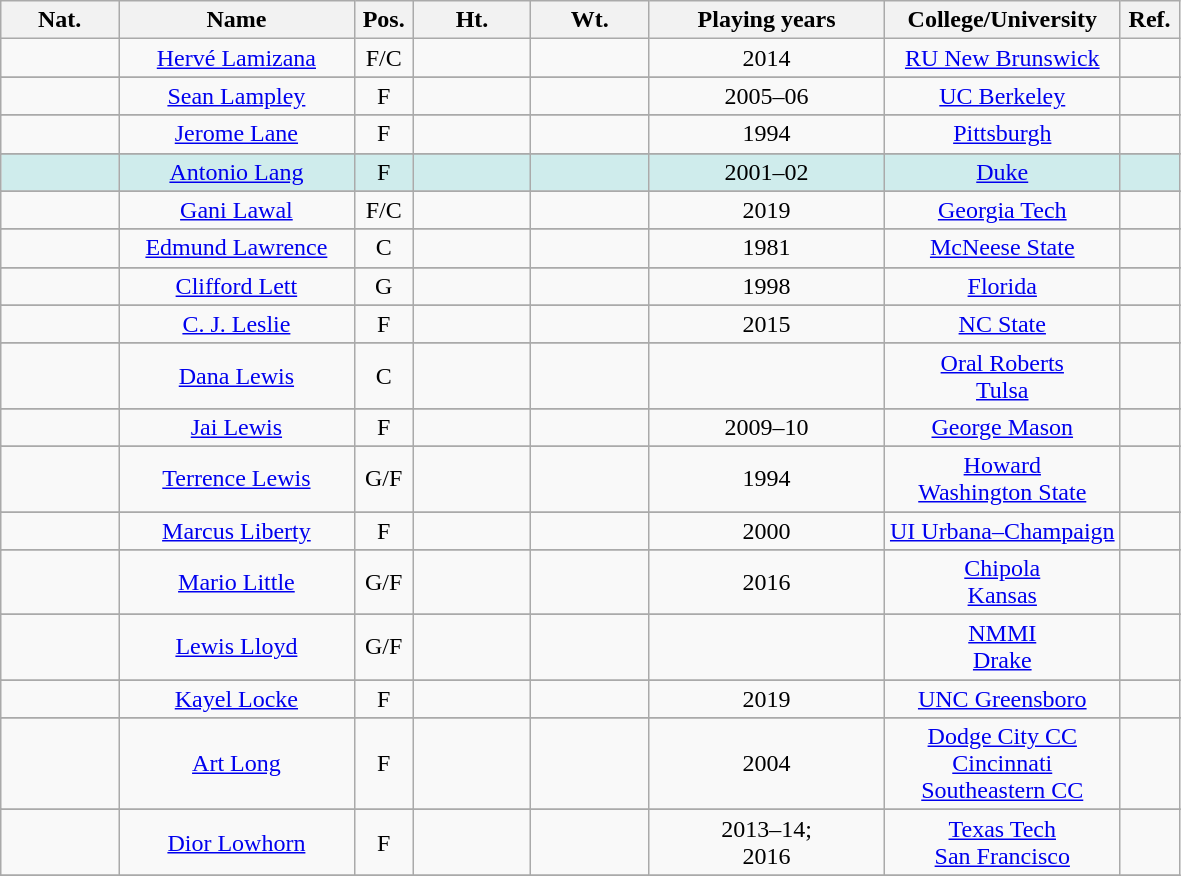<table class="wikitable" style="text-align:center;">
<tr>
<th scope="col" width="10%">Nat.</th>
<th scope="col" width="20%">Name</th>
<th scope="col" width="5%">Pos.</th>
<th scope="col" width="10%">Ht.</th>
<th scope="col" width="10%">Wt.</th>
<th scope="col" width="20%">Playing years</th>
<th scope="col" width="20%">College/University</th>
<th scope="col" width="5%">Ref.</th>
</tr>
<tr>
<td> </td>
<td><a href='#'>Hervé Lamizana</a></td>
<td>F/C</td>
<td></td>
<td></td>
<td>2014</td>
<td><a href='#'>RU New Brunswick</a></td>
<td></td>
</tr>
<tr>
</tr>
<tr>
<td></td>
<td><a href='#'>Sean Lampley</a></td>
<td>F</td>
<td></td>
<td></td>
<td>2005–06</td>
<td><a href='#'>UC Berkeley</a></td>
<td></td>
</tr>
<tr>
</tr>
<tr>
<td></td>
<td><a href='#'>Jerome Lane</a></td>
<td>F</td>
<td></td>
<td></td>
<td>1994</td>
<td><a href='#'>Pittsburgh</a></td>
<td></td>
</tr>
<tr>
</tr>
<tr align="center" bgcolor="#CFECEC" width="20">
<td></td>
<td><a href='#'>Antonio Lang</a></td>
<td>F</td>
<td></td>
<td></td>
<td>2001–02</td>
<td><a href='#'>Duke</a></td>
<td></td>
</tr>
<tr>
</tr>
<tr>
<td> </td>
<td><a href='#'>Gani Lawal</a></td>
<td>F/C</td>
<td></td>
<td></td>
<td>2019</td>
<td><a href='#'>Georgia Tech</a></td>
<td></td>
</tr>
<tr>
</tr>
<tr>
<td></td>
<td><a href='#'>Edmund Lawrence</a></td>
<td>C</td>
<td></td>
<td></td>
<td>1981</td>
<td><a href='#'>McNeese State</a></td>
<td></td>
</tr>
<tr>
</tr>
<tr>
<td></td>
<td><a href='#'>Clifford Lett</a></td>
<td>G</td>
<td></td>
<td></td>
<td>1998</td>
<td><a href='#'>Florida</a></td>
<td></td>
</tr>
<tr>
</tr>
<tr>
<td></td>
<td><a href='#'>C. J. Leslie</a></td>
<td>F</td>
<td></td>
<td></td>
<td>2015</td>
<td><a href='#'>NC State</a></td>
<td></td>
</tr>
<tr>
</tr>
<tr>
<td></td>
<td><a href='#'>Dana Lewis</a></td>
<td>C</td>
<td></td>
<td></td>
<td></td>
<td><a href='#'>Oral Roberts</a><br><a href='#'>Tulsa</a></td>
<td></td>
</tr>
<tr>
</tr>
<tr>
<td></td>
<td><a href='#'>Jai Lewis</a></td>
<td>F</td>
<td></td>
<td></td>
<td>2009–10</td>
<td><a href='#'>George Mason</a></td>
<td></td>
</tr>
<tr>
</tr>
<tr>
<td> </td>
<td><a href='#'>Terrence Lewis</a></td>
<td>G/F</td>
<td></td>
<td></td>
<td>1994</td>
<td><a href='#'>Howard</a><br><a href='#'>Washington State</a></td>
<td></td>
</tr>
<tr>
</tr>
<tr>
<td></td>
<td><a href='#'>Marcus Liberty</a></td>
<td>F</td>
<td></td>
<td></td>
<td>2000</td>
<td><a href='#'>UI Urbana–Champaign</a></td>
<td></td>
</tr>
<tr>
</tr>
<tr>
<td></td>
<td><a href='#'>Mario Little</a></td>
<td>G/F</td>
<td></td>
<td></td>
<td>2016</td>
<td><a href='#'>Chipola</a><br><a href='#'>Kansas</a></td>
<td></td>
</tr>
<tr>
</tr>
<tr>
<td></td>
<td><a href='#'>Lewis Lloyd</a></td>
<td>G/F</td>
<td></td>
<td></td>
<td></td>
<td><a href='#'>NMMI</a><br><a href='#'>Drake</a></td>
<td></td>
</tr>
<tr>
</tr>
<tr>
<td></td>
<td><a href='#'>Kayel Locke</a></td>
<td>F</td>
<td></td>
<td></td>
<td>2019</td>
<td><a href='#'>UNC Greensboro</a></td>
<td></td>
</tr>
<tr>
</tr>
<tr>
<td></td>
<td><a href='#'>Art Long</a></td>
<td>F</td>
<td></td>
<td></td>
<td>2004</td>
<td><a href='#'>Dodge City CC</a><br><a href='#'>Cincinnati</a><br><a href='#'>Southeastern CC</a></td>
<td></td>
</tr>
<tr>
</tr>
<tr>
<td></td>
<td><a href='#'>Dior Lowhorn</a></td>
<td>F</td>
<td></td>
<td></td>
<td>2013–14;<br>2016</td>
<td><a href='#'>Texas Tech</a><br><a href='#'>San Francisco</a></td>
<td></td>
</tr>
<tr>
</tr>
</table>
